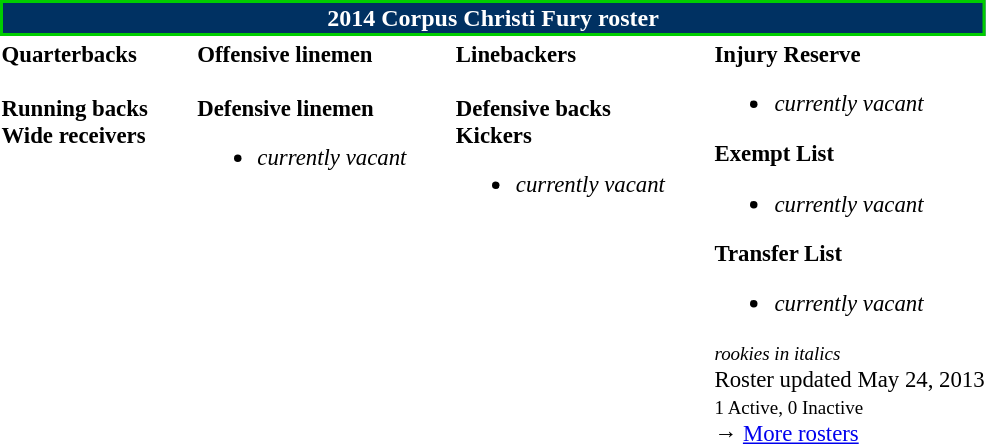<table class="toccolours" style="text-align: left;">
<tr>
<th colspan="7" style="background:#003162; border:2px solid #00CD00; color:#FFFFFF; text-align:center;"><strong>2014 Corpus Christi Fury roster</strong></th>
</tr>
<tr>
<td style="font-size: 95%;" valign="top"><strong>Quarterbacks</strong><br><br><strong>Running backs</strong>
<br><strong>Wide receivers</strong>



</td>
<td style="width: 25px;"></td>
<td style="font-size: 95%;" valign="top"><strong>Offensive linemen</strong><br><br><strong>Defensive linemen</strong><ul><li><em>currently vacant</em></li></ul></td>
<td style="width: 25px;"></td>
<td style="font-size: 95%;" valign="top"><strong>Linebackers</strong><br>
<br><strong>Defensive backs</strong>
<br><strong>Kickers</strong><ul><li><em>currently vacant</em></li></ul></td>
<td style="width: 25px;"></td>
<td style="font-size: 95%;" valign="top"><strong>Injury Reserve</strong><br><ul><li><em>currently vacant</em></li></ul><strong>Exempt List</strong><ul><li><em>currently vacant</em></li></ul><strong>Transfer List</strong><ul><li><em>currently vacant</em></li></ul><small><em>rookies in italics</em></small><br>
Roster updated May 24, 2013<br>
<small>1 Active, 0 Inactive</small><br>→ <a href='#'>More rosters</a></td>
</tr>
<tr>
</tr>
</table>
